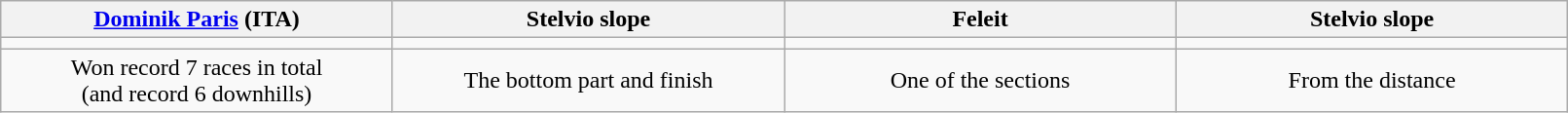<table class="wikitable" style="text-align:center; width:85%; border:1px #AAAAFF solid">
<tr>
<th><a href='#'>Dominik Paris</a> (ITA)</th>
<th>Stelvio slope</th>
<th>Feleit</th>
<th>Stelvio slope</th>
</tr>
<tr>
<td width=165></td>
<td width=165></td>
<td width=165></td>
<td width=165></td>
</tr>
<tr>
<td>Won record 7 races in total<br>(and record 6 downhills)</td>
<td>The bottom part and finish</td>
<td>One of the sections</td>
<td>From the distance</td>
</tr>
</table>
